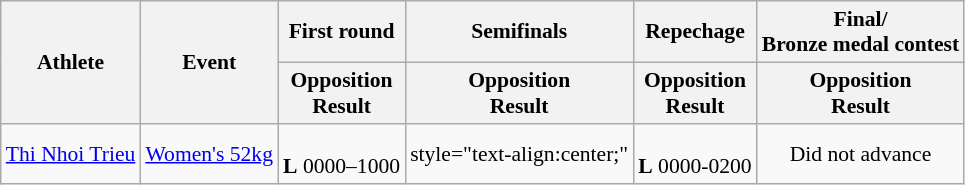<table class= wikitable style="font-size:90%">
<tr>
<th rowspan="2">Athlete</th>
<th rowspan="2">Event</th>
<th>First round</th>
<th>Semifinals</th>
<th>Repechage</th>
<th>Final/<br>Bronze medal contest</th>
</tr>
<tr>
<th>Opposition<br>Result</th>
<th>Opposition<br>Result</th>
<th>Opposition<br>Result</th>
<th>Opposition<br>Result</th>
</tr>
<tr>
<td><a href='#'>Thi Nhoi Trieu</a></td>
<td style="text-align:center;"><a href='#'>Women's 52kg</a></td>
<td style="text-align:center;"><br> <strong>L</strong> 0000–1000</td>
<td>style="text-align:center;" </td>
<td style="text-align:center;"><br><strong>L</strong> 0000-0200</td>
<td style="text-align:center;">Did not advance</td>
</tr>
</table>
